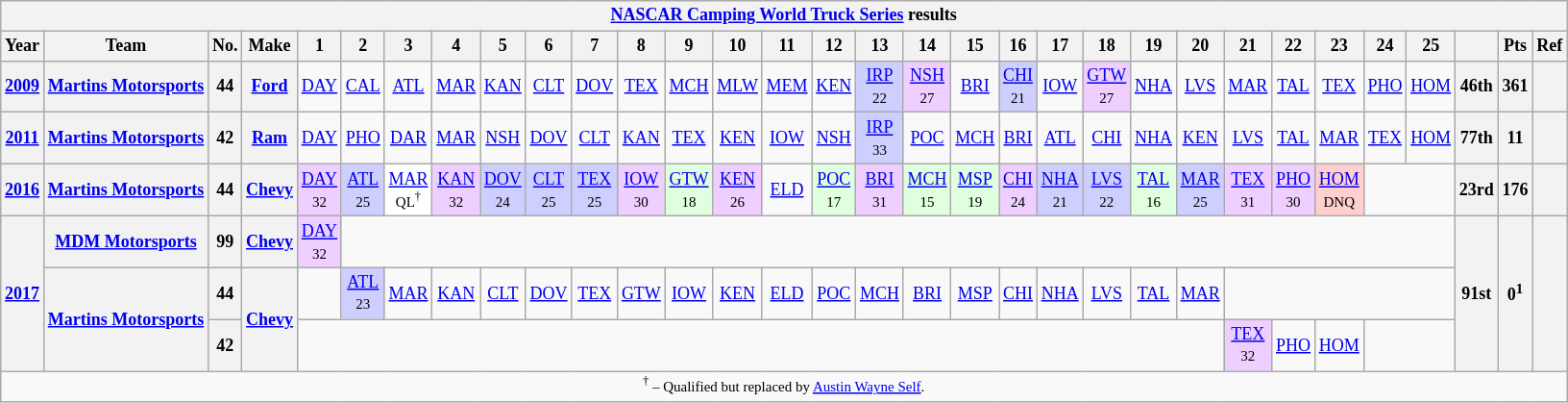<table class="wikitable" style="text-align:center; font-size:75%">
<tr>
<th colspan=45><a href='#'>NASCAR Camping World Truck Series</a> results</th>
</tr>
<tr>
<th>Year</th>
<th>Team</th>
<th>No.</th>
<th>Make</th>
<th>1</th>
<th>2</th>
<th>3</th>
<th>4</th>
<th>5</th>
<th>6</th>
<th>7</th>
<th>8</th>
<th>9</th>
<th>10</th>
<th>11</th>
<th>12</th>
<th>13</th>
<th>14</th>
<th>15</th>
<th>16</th>
<th>17</th>
<th>18</th>
<th>19</th>
<th>20</th>
<th>21</th>
<th>22</th>
<th>23</th>
<th>24</th>
<th>25</th>
<th></th>
<th>Pts</th>
<th>Ref</th>
</tr>
<tr>
<th><a href='#'>2009</a></th>
<th><a href='#'>Martins Motorsports</a></th>
<th>44</th>
<th><a href='#'>Ford</a></th>
<td><a href='#'>DAY</a></td>
<td><a href='#'>CAL</a></td>
<td><a href='#'>ATL</a></td>
<td><a href='#'>MAR</a></td>
<td><a href='#'>KAN</a></td>
<td><a href='#'>CLT</a></td>
<td><a href='#'>DOV</a></td>
<td><a href='#'>TEX</a></td>
<td><a href='#'>MCH</a></td>
<td><a href='#'>MLW</a></td>
<td><a href='#'>MEM</a></td>
<td><a href='#'>KEN</a></td>
<td style="background:#CFCFFF;"><a href='#'>IRP</a><br><small>22</small></td>
<td style="background:#EFCFFF;"><a href='#'>NSH</a><br><small>27</small></td>
<td><a href='#'>BRI</a></td>
<td style="background:#CFCFFF;"><a href='#'>CHI</a><br><small>21</small></td>
<td><a href='#'>IOW</a></td>
<td style="background:#EFCFFF;"><a href='#'>GTW</a><br><small>27</small></td>
<td><a href='#'>NHA</a></td>
<td><a href='#'>LVS</a></td>
<td><a href='#'>MAR</a></td>
<td><a href='#'>TAL</a></td>
<td><a href='#'>TEX</a></td>
<td><a href='#'>PHO</a></td>
<td><a href='#'>HOM</a></td>
<th>46th</th>
<th>361</th>
<th></th>
</tr>
<tr>
<th><a href='#'>2011</a></th>
<th><a href='#'>Martins Motorsports</a></th>
<th>42</th>
<th><a href='#'>Ram</a></th>
<td><a href='#'>DAY</a></td>
<td><a href='#'>PHO</a></td>
<td><a href='#'>DAR</a></td>
<td><a href='#'>MAR</a></td>
<td><a href='#'>NSH</a></td>
<td><a href='#'>DOV</a></td>
<td><a href='#'>CLT</a></td>
<td><a href='#'>KAN</a></td>
<td><a href='#'>TEX</a></td>
<td><a href='#'>KEN</a></td>
<td><a href='#'>IOW</a></td>
<td><a href='#'>NSH</a></td>
<td style="background:#CFCFFF;"><a href='#'>IRP</a><br><small>33</small></td>
<td><a href='#'>POC</a></td>
<td><a href='#'>MCH</a></td>
<td><a href='#'>BRI</a></td>
<td><a href='#'>ATL</a></td>
<td><a href='#'>CHI</a></td>
<td><a href='#'>NHA</a></td>
<td><a href='#'>KEN</a></td>
<td><a href='#'>LVS</a></td>
<td><a href='#'>TAL</a></td>
<td><a href='#'>MAR</a></td>
<td><a href='#'>TEX</a></td>
<td><a href='#'>HOM</a></td>
<th>77th</th>
<th>11</th>
<th></th>
</tr>
<tr>
<th><a href='#'>2016</a></th>
<th><a href='#'>Martins Motorsports</a></th>
<th>44</th>
<th><a href='#'>Chevy</a></th>
<td style="background:#EFCFFF;"><a href='#'>DAY</a><br><small>32</small></td>
<td style="background:#CFCFFF;"><a href='#'>ATL</a><br><small>25</small></td>
<td style="background:#FFFFFF;"><a href='#'>MAR</a><br><small>QL<sup>†</sup></small></td>
<td style="background:#EFCFFF;"><a href='#'>KAN</a><br><small>32</small></td>
<td style="background:#CFCFFF;"><a href='#'>DOV</a><br><small>24</small></td>
<td style="background:#CFCFFF;"><a href='#'>CLT</a><br><small>25</small></td>
<td style="background:#CFCFFF;"><a href='#'>TEX</a><br><small>25</small></td>
<td style="background:#EFCFFF;"><a href='#'>IOW</a><br><small>30</small></td>
<td style="background:#DFFFDF;"><a href='#'>GTW</a><br><small>18</small></td>
<td style="background:#EFCFFF;"><a href='#'>KEN</a><br><small>26</small></td>
<td><a href='#'>ELD</a></td>
<td style="background:#DFFFDF;"><a href='#'>POC</a><br><small>17</small></td>
<td style="background:#EFCFFF;"><a href='#'>BRI</a><br><small>31</small></td>
<td style="background:#DFFFDF;"><a href='#'>MCH</a><br><small>15</small></td>
<td style="background:#DFFFDF;"><a href='#'>MSP</a><br><small>19</small></td>
<td style="background:#EFCFFF;"><a href='#'>CHI</a><br><small>24</small></td>
<td style="background:#CFCFFF;"><a href='#'>NHA</a><br><small>21</small></td>
<td style="background:#CFCFFF;"><a href='#'>LVS</a><br><small>22</small></td>
<td style="background:#DFFFDF;"><a href='#'>TAL</a><br><small>16</small></td>
<td style="background:#CFCFFF;"><a href='#'>MAR</a><br><small>25</small></td>
<td style="background:#EFCFFF;"><a href='#'>TEX</a><br><small>31</small></td>
<td style="background:#EFCFFF;"><a href='#'>PHO</a><br><small>30</small></td>
<td style="background:#FFCFCF;"><a href='#'>HOM</a><br><small>DNQ</small></td>
<td colspan=2></td>
<th>23rd</th>
<th>176</th>
<th></th>
</tr>
<tr>
<th rowspan=3><a href='#'>2017</a></th>
<th><a href='#'>MDM Motorsports</a></th>
<th>99</th>
<th><a href='#'>Chevy</a></th>
<td style="background:#EFCFFF;"><a href='#'>DAY</a><br><small>32</small></td>
<td colspan=24></td>
<th rowspan=3>91st</th>
<th rowspan=3>0<sup>1</sup></th>
<th rowspan=3></th>
</tr>
<tr>
<th rowspan=2><a href='#'>Martins Motorsports</a></th>
<th>44</th>
<th rowspan=2><a href='#'>Chevy</a></th>
<td></td>
<td style="background:#CFCFFF;"><a href='#'>ATL</a><br><small>23</small></td>
<td><a href='#'>MAR</a></td>
<td><a href='#'>KAN</a></td>
<td><a href='#'>CLT</a></td>
<td><a href='#'>DOV</a></td>
<td><a href='#'>TEX</a></td>
<td><a href='#'>GTW</a></td>
<td><a href='#'>IOW</a></td>
<td><a href='#'>KEN</a></td>
<td><a href='#'>ELD</a></td>
<td><a href='#'>POC</a></td>
<td><a href='#'>MCH</a></td>
<td><a href='#'>BRI</a></td>
<td><a href='#'>MSP</a></td>
<td><a href='#'>CHI</a></td>
<td><a href='#'>NHA</a></td>
<td><a href='#'>LVS</a></td>
<td><a href='#'>TAL</a></td>
<td><a href='#'>MAR</a></td>
<td colspan=5></td>
</tr>
<tr>
<th>42</th>
<td colspan=20></td>
<td style="background:#EFCFFF;"><a href='#'>TEX</a><br><small>32</small></td>
<td><a href='#'>PHO</a></td>
<td><a href='#'>HOM</a></td>
<td colspan=2></td>
</tr>
<tr>
<td colspan=42><small><sup>†</sup> – Qualified but replaced by <a href='#'>Austin Wayne Self</a>.</small></td>
</tr>
</table>
